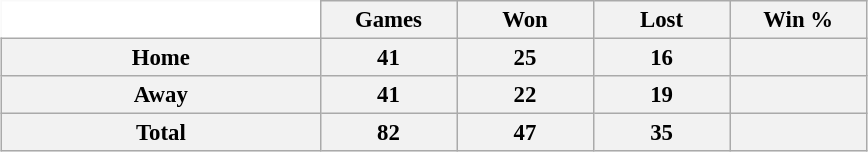<table class="wikitable" style="margin:1em auto; font-size:95%; text-align:center; width:38em; border:0;">
<tr>
<td width="28%" style="background:#fff;border:0;"></td>
<th width="12%">Games</th>
<th width="12%">Won</th>
<th width="12%">Lost</th>
<th width="12%">Win %</th>
</tr>
<tr>
<th>Home</th>
<th>41</th>
<th>25</th>
<th>16</th>
<th></th>
</tr>
<tr>
<th>Away</th>
<th>41</th>
<th>22</th>
<th>19</th>
<th></th>
</tr>
<tr>
<th>Total</th>
<th>82</th>
<th>47</th>
<th>35</th>
<th></th>
</tr>
</table>
